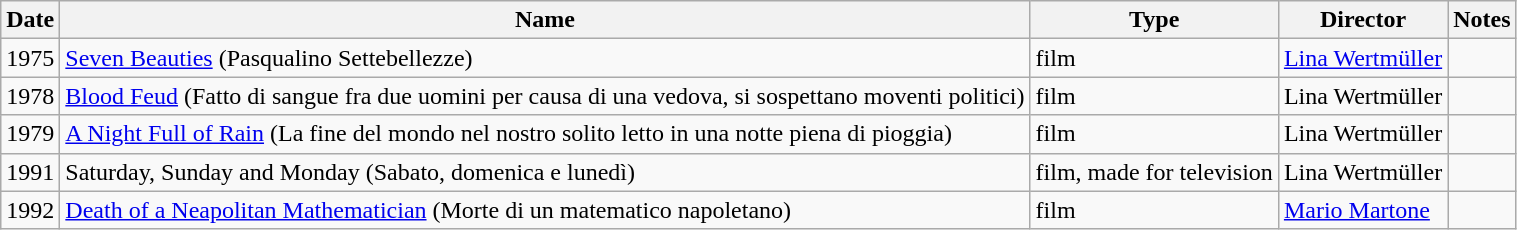<table class="wikitable sortable">
<tr>
<th>Date</th>
<th>Name</th>
<th>Type</th>
<th>Director</th>
<th>Notes</th>
</tr>
<tr>
<td>1975</td>
<td><a href='#'>Seven Beauties</a> (Pasqualino Settebellezze)</td>
<td>film</td>
<td><a href='#'>Lina Wertmüller</a></td>
<td></td>
</tr>
<tr>
<td>1978</td>
<td><a href='#'>Blood Feud</a> (Fatto di sangue fra due uomini per causa di una vedova, si sospettano moventi politici)</td>
<td>film</td>
<td>Lina Wertmüller</td>
<td></td>
</tr>
<tr>
<td>1979</td>
<td><a href='#'>A Night Full of Rain</a> (La fine del mondo nel nostro solito letto in una notte piena di pioggia)</td>
<td>film</td>
<td>Lina Wertmüller</td>
<td></td>
</tr>
<tr>
<td>1991</td>
<td>Saturday, Sunday and Monday (Sabato, domenica e lunedì)</td>
<td>film, made for television</td>
<td>Lina Wertmüller</td>
<td></td>
</tr>
<tr>
<td>1992</td>
<td><a href='#'>Death of a Neapolitan Mathematician</a> (Morte di un matematico napoletano)</td>
<td>film</td>
<td><a href='#'>Mario Martone</a></td>
<td></td>
</tr>
</table>
